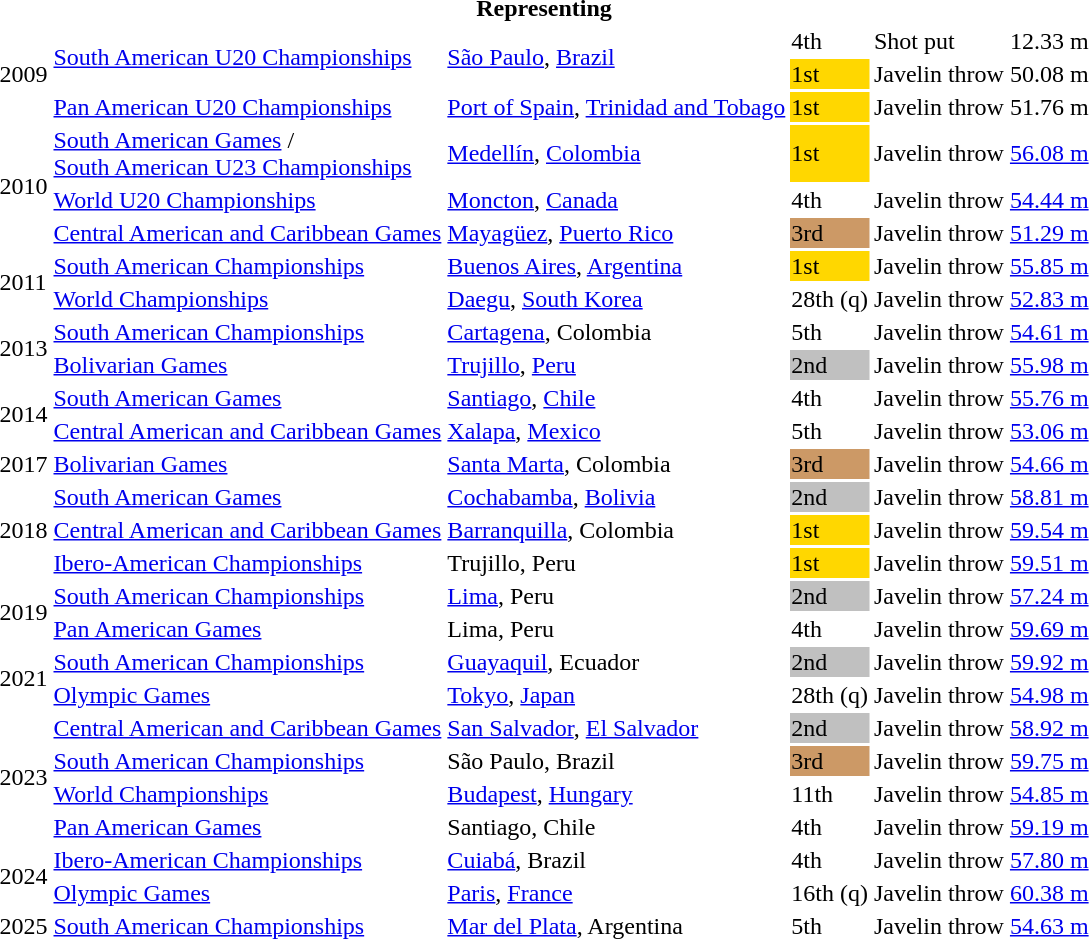<table>
<tr>
<th colspan="6">Representing </th>
</tr>
<tr>
<td rowspan=3>2009</td>
<td rowspan=2><a href='#'>South American U20 Championships</a></td>
<td rowspan=2><a href='#'>São Paulo</a>, <a href='#'>Brazil</a></td>
<td>4th</td>
<td>Shot put</td>
<td>12.33 m</td>
</tr>
<tr>
<td bgcolor=gold>1st</td>
<td>Javelin throw</td>
<td>50.08 m</td>
</tr>
<tr>
<td><a href='#'>Pan American U20 Championships</a></td>
<td><a href='#'>Port of Spain</a>, <a href='#'>Trinidad and Tobago</a></td>
<td bgcolor=gold>1st</td>
<td>Javelin throw</td>
<td>51.76 m</td>
</tr>
<tr>
<td rowspan=3>2010</td>
<td><a href='#'>South American Games</a> /<br><a href='#'>South American U23 Championships</a></td>
<td><a href='#'>Medellín</a>, <a href='#'>Colombia</a></td>
<td bgcolor=gold>1st</td>
<td>Javelin throw</td>
<td><a href='#'>56.08 m</a></td>
</tr>
<tr>
<td><a href='#'>World U20 Championships</a></td>
<td><a href='#'>Moncton</a>, <a href='#'>Canada</a></td>
<td>4th</td>
<td>Javelin throw</td>
<td><a href='#'>54.44 m</a></td>
</tr>
<tr>
<td><a href='#'>Central American and Caribbean Games</a></td>
<td><a href='#'>Mayagüez</a>, <a href='#'>Puerto Rico</a></td>
<td bgcolor=cc9966>3rd</td>
<td>Javelin throw</td>
<td><a href='#'>51.29 m</a></td>
</tr>
<tr>
<td rowspan=2>2011</td>
<td><a href='#'>South American Championships</a></td>
<td><a href='#'>Buenos Aires</a>, <a href='#'>Argentina</a></td>
<td bgcolor=gold>1st</td>
<td>Javelin throw</td>
<td><a href='#'>55.85 m</a></td>
</tr>
<tr>
<td><a href='#'>World Championships</a></td>
<td><a href='#'>Daegu</a>, <a href='#'>South Korea</a></td>
<td>28th (q)</td>
<td>Javelin throw</td>
<td><a href='#'>52.83 m</a></td>
</tr>
<tr>
<td rowspan=2>2013</td>
<td><a href='#'>South American Championships</a></td>
<td><a href='#'>Cartagena</a>, Colombia</td>
<td>5th</td>
<td>Javelin throw</td>
<td><a href='#'>54.61 m</a></td>
</tr>
<tr>
<td><a href='#'>Bolivarian Games</a></td>
<td><a href='#'>Trujillo</a>, <a href='#'>Peru</a></td>
<td bgcolor=silver>2nd</td>
<td>Javelin throw</td>
<td><a href='#'>55.98 m</a></td>
</tr>
<tr>
<td rowspan=2>2014</td>
<td><a href='#'>South American Games</a></td>
<td><a href='#'>Santiago</a>, <a href='#'>Chile</a></td>
<td>4th</td>
<td>Javelin throw</td>
<td><a href='#'>55.76 m</a></td>
</tr>
<tr>
<td><a href='#'>Central American and Caribbean Games</a></td>
<td><a href='#'>Xalapa</a>, <a href='#'>Mexico</a></td>
<td>5th</td>
<td>Javelin throw</td>
<td><a href='#'>53.06 m</a></td>
</tr>
<tr>
<td>2017</td>
<td><a href='#'>Bolivarian Games</a></td>
<td><a href='#'>Santa Marta</a>, Colombia</td>
<td bgcolor=cc9966>3rd</td>
<td>Javelin throw</td>
<td><a href='#'>54.66 m</a></td>
</tr>
<tr>
<td rowspan=3>2018</td>
<td><a href='#'>South American Games</a></td>
<td><a href='#'>Cochabamba</a>, <a href='#'>Bolivia</a></td>
<td bgcolor=silver>2nd</td>
<td>Javelin throw</td>
<td><a href='#'>58.81 m</a></td>
</tr>
<tr>
<td><a href='#'>Central American and Caribbean Games</a></td>
<td><a href='#'>Barranquilla</a>, Colombia</td>
<td bgcolor=gold>1st</td>
<td>Javelin throw</td>
<td><a href='#'>59.54 m</a></td>
</tr>
<tr>
<td><a href='#'>Ibero-American Championships</a></td>
<td>Trujillo, Peru</td>
<td bgcolor=gold>1st</td>
<td>Javelin throw</td>
<td><a href='#'>59.51 m</a></td>
</tr>
<tr>
<td rowspan=2>2019</td>
<td><a href='#'>South American Championships</a></td>
<td><a href='#'>Lima</a>, Peru</td>
<td bgcolor=silver>2nd</td>
<td>Javelin throw</td>
<td><a href='#'>57.24 m</a></td>
</tr>
<tr>
<td><a href='#'>Pan American Games</a></td>
<td>Lima, Peru</td>
<td>4th</td>
<td>Javelin throw</td>
<td><a href='#'>59.69 m</a></td>
</tr>
<tr>
<td rowspan=2>2021</td>
<td><a href='#'>South American Championships</a></td>
<td><a href='#'>Guayaquil</a>, Ecuador</td>
<td bgcolor=silver>2nd</td>
<td>Javelin throw</td>
<td><a href='#'>59.92 m</a></td>
</tr>
<tr>
<td><a href='#'>Olympic Games</a></td>
<td><a href='#'>Tokyo</a>, <a href='#'>Japan</a></td>
<td>28th (q)</td>
<td>Javelin throw</td>
<td><a href='#'>54.98 m</a></td>
</tr>
<tr>
<td rowspan=4>2023</td>
<td><a href='#'>Central American and Caribbean Games</a></td>
<td><a href='#'>San Salvador</a>, <a href='#'>El Salvador</a></td>
<td bgcolor=silver>2nd</td>
<td>Javelin throw</td>
<td><a href='#'>58.92 m</a></td>
</tr>
<tr>
<td><a href='#'>South American Championships</a></td>
<td>São Paulo, Brazil</td>
<td bgcolor=cc9966>3rd</td>
<td>Javelin throw</td>
<td><a href='#'>59.75 m</a></td>
</tr>
<tr>
<td><a href='#'>World Championships</a></td>
<td><a href='#'>Budapest</a>, <a href='#'>Hungary</a></td>
<td>11th</td>
<td>Javelin throw</td>
<td><a href='#'>54.85 m</a></td>
</tr>
<tr>
<td><a href='#'>Pan American Games</a></td>
<td>Santiago, Chile</td>
<td>4th</td>
<td>Javelin throw</td>
<td><a href='#'>59.19 m</a></td>
</tr>
<tr>
<td rowspan=2>2024</td>
<td><a href='#'>Ibero-American Championships</a></td>
<td><a href='#'>Cuiabá</a>, Brazil</td>
<td>4th</td>
<td>Javelin throw</td>
<td><a href='#'>57.80 m</a></td>
</tr>
<tr>
<td><a href='#'>Olympic Games</a></td>
<td><a href='#'>Paris</a>, <a href='#'>France</a></td>
<td>16th (q)</td>
<td>Javelin throw</td>
<td><a href='#'>60.38 m</a></td>
</tr>
<tr>
<td>2025</td>
<td><a href='#'>South American Championships</a></td>
<td><a href='#'>Mar del Plata</a>, Argentina</td>
<td>5th</td>
<td>Javelin throw</td>
<td><a href='#'>54.63 m</a></td>
</tr>
</table>
